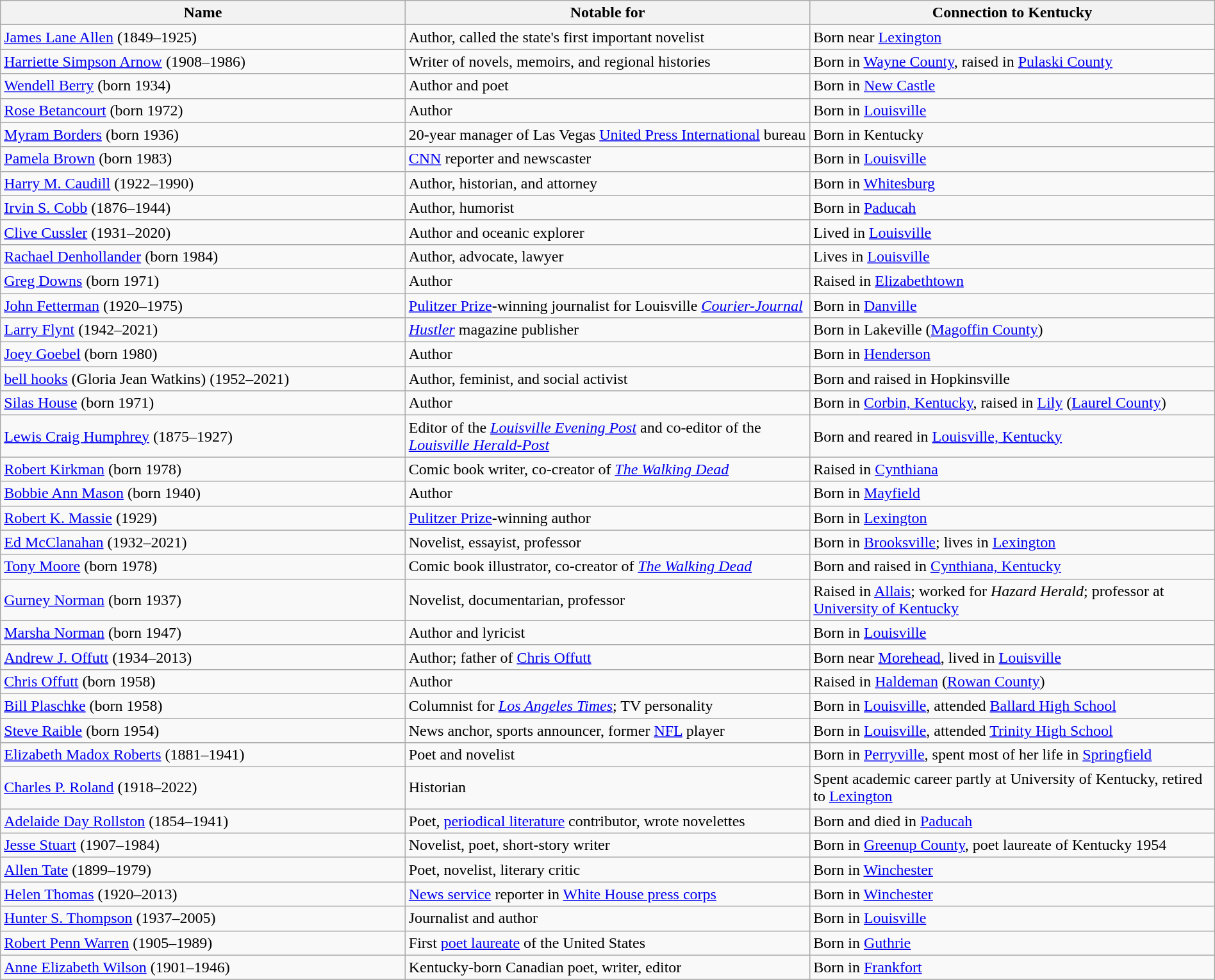<table class="wikitable" width=100%>
<tr>
<th width=33%>Name</th>
<th width=33%>Notable for</th>
<th width=33%>Connection to Kentucky</th>
</tr>
<tr>
<td><a href='#'>James Lane Allen</a> (1849–1925)</td>
<td>Author, called the state's first important novelist</td>
<td>Born near <a href='#'>Lexington</a></td>
</tr>
<tr>
<td><a href='#'>Harriette Simpson Arnow</a> (1908–1986)</td>
<td>Writer of novels, memoirs, and regional histories</td>
<td>Born in <a href='#'>Wayne County</a>, raised in <a href='#'>Pulaski County</a></td>
</tr>
<tr>
<td><a href='#'>Wendell Berry</a> (born 1934)</td>
<td>Author and poet</td>
<td>Born in <a href='#'>New Castle</a></td>
</tr>
<tr>
</tr>
<tr>
<td><a href='#'>Rose Betancourt</a> (born 1972)</td>
<td>Author</td>
<td>Born in <a href='#'>Louisville</a></td>
</tr>
<tr>
<td><a href='#'>Myram Borders</a> (born 1936)</td>
<td>20-year manager of Las Vegas <a href='#'>United Press International</a> bureau</td>
<td>Born in Kentucky</td>
</tr>
<tr>
<td><a href='#'>Pamela Brown</a> (born 1983)</td>
<td><a href='#'>CNN</a> reporter and newscaster</td>
<td>Born in <a href='#'>Louisville</a></td>
</tr>
<tr>
<td><a href='#'>Harry M. Caudill</a> (1922–1990)</td>
<td>Author, historian, and attorney</td>
<td>Born in <a href='#'>Whitesburg</a></td>
</tr>
<tr>
<td><a href='#'>Irvin S. Cobb</a> (1876–1944)</td>
<td>Author, humorist</td>
<td>Born in <a href='#'>Paducah</a></td>
</tr>
<tr>
<td><a href='#'>Clive Cussler</a> (1931–2020)</td>
<td>Author and oceanic explorer</td>
<td>Lived in <a href='#'>Louisville</a></td>
</tr>
<tr>
<td><a href='#'>Rachael Denhollander</a> (born 1984)</td>
<td>Author, advocate, lawyer</td>
<td>Lives in <a href='#'>Louisville</a></td>
</tr>
<tr>
<td><a href='#'>Greg Downs</a> (born 1971)</td>
<td>Author</td>
<td>Raised in <a href='#'>Elizabethtown</a></td>
</tr>
<tr>
<td><a href='#'>John Fetterman</a> (1920–1975)</td>
<td><a href='#'>Pulitzer Prize</a>-winning journalist for Louisville <em><a href='#'>Courier-Journal</a></em></td>
<td>Born in <a href='#'>Danville</a></td>
</tr>
<tr>
<td><a href='#'>Larry Flynt</a> (1942–2021)</td>
<td><em><a href='#'>Hustler</a></em> magazine publisher</td>
<td>Born in Lakeville (<a href='#'>Magoffin County</a>)</td>
</tr>
<tr>
<td><a href='#'>Joey Goebel</a> (born 1980)</td>
<td>Author</td>
<td>Born in <a href='#'>Henderson</a></td>
</tr>
<tr>
<td><a href='#'>bell hooks</a> (Gloria Jean Watkins) (1952–2021)</td>
<td>Author, feminist, and social activist</td>
<td>Born and raised in Hopkinsville</td>
</tr>
<tr>
<td><a href='#'>Silas House</a> (born 1971)</td>
<td>Author</td>
<td>Born in <a href='#'>Corbin, Kentucky</a>, raised in <a href='#'>Lily</a> (<a href='#'>Laurel County</a>)</td>
</tr>
<tr>
<td><a href='#'>Lewis Craig Humphrey</a> (1875–1927)</td>
<td>Editor of the <em><a href='#'>Louisville Evening Post</a></em> and co-editor of the <em><a href='#'>Louisville Herald-Post</a></em></td>
<td>Born and reared in <a href='#'>Louisville, Kentucky</a></td>
</tr>
<tr>
<td><a href='#'>Robert Kirkman</a> (born 1978)</td>
<td>Comic book writer, co-creator of <em><a href='#'>The Walking Dead</a></em></td>
<td>Raised in <a href='#'>Cynthiana</a></td>
</tr>
<tr>
<td><a href='#'>Bobbie Ann Mason</a> (born 1940)</td>
<td>Author</td>
<td>Born in <a href='#'>Mayfield</a></td>
</tr>
<tr>
<td><a href='#'>Robert K. Massie</a> (1929)</td>
<td><a href='#'>Pulitzer Prize</a>-winning author</td>
<td>Born in <a href='#'>Lexington</a></td>
</tr>
<tr>
<td><a href='#'>Ed McClanahan</a> (1932–2021)</td>
<td>Novelist, essayist, professor</td>
<td>Born in <a href='#'>Brooksville</a>; lives in <a href='#'>Lexington</a></td>
</tr>
<tr>
<td><a href='#'>Tony Moore</a> (born 1978)</td>
<td>Comic book illustrator, co-creator of <em><a href='#'>The Walking Dead</a></em></td>
<td>Born and raised in <a href='#'>Cynthiana, Kentucky</a></td>
</tr>
<tr>
<td><a href='#'>Gurney Norman</a> (born 1937)</td>
<td>Novelist, documentarian, professor</td>
<td>Raised in <a href='#'>Allais</a>; worked for <em>Hazard Herald</em>; professor at <a href='#'>University of Kentucky</a></td>
</tr>
<tr>
<td><a href='#'>Marsha Norman</a> (born 1947)</td>
<td>Author and lyricist</td>
<td>Born in <a href='#'>Louisville</a></td>
</tr>
<tr>
<td><a href='#'>Andrew J. Offutt</a> (1934–2013)</td>
<td>Author; father of <a href='#'>Chris Offutt</a></td>
<td>Born near <a href='#'>Morehead</a>, lived in <a href='#'>Louisville</a></td>
</tr>
<tr>
<td><a href='#'>Chris Offutt</a> (born 1958)</td>
<td>Author</td>
<td>Raised in <a href='#'>Haldeman</a> (<a href='#'>Rowan County</a>)</td>
</tr>
<tr>
<td><a href='#'>Bill Plaschke</a> (born 1958)</td>
<td>Columnist for <em><a href='#'>Los Angeles Times</a></em>; TV personality</td>
<td>Born in <a href='#'>Louisville</a>, attended <a href='#'>Ballard High School</a></td>
</tr>
<tr>
<td><a href='#'>Steve Raible</a> (born 1954)</td>
<td>News anchor, sports announcer, former <a href='#'>NFL</a> player</td>
<td>Born in <a href='#'>Louisville</a>, attended <a href='#'>Trinity High School</a></td>
</tr>
<tr>
<td><a href='#'>Elizabeth Madox Roberts</a> (1881–1941)</td>
<td>Poet and novelist</td>
<td>Born in <a href='#'>Perryville</a>, spent most of her life in <a href='#'>Springfield</a></td>
</tr>
<tr>
<td><a href='#'>Charles P. Roland</a> (1918–2022)</td>
<td>Historian</td>
<td>Spent academic career partly at University of Kentucky, retired to <a href='#'>Lexington</a></td>
</tr>
<tr>
<td><a href='#'>Adelaide Day Rollston</a> (1854–1941)</td>
<td>Poet, <a href='#'>periodical literature</a> contributor, wrote novelettes</td>
<td>Born and died in <a href='#'>Paducah</a></td>
</tr>
<tr>
<td><a href='#'>Jesse Stuart</a> (1907–1984)</td>
<td>Novelist, poet, short-story writer</td>
<td>Born in <a href='#'>Greenup County</a>, poet laureate of Kentucky 1954</td>
</tr>
<tr>
<td><a href='#'>Allen Tate</a> (1899–1979)</td>
<td>Poet, novelist, literary critic</td>
<td>Born in <a href='#'>Winchester</a></td>
</tr>
<tr>
<td><a href='#'>Helen Thomas</a> (1920–2013)</td>
<td><a href='#'>News service</a> reporter in <a href='#'>White House press corps</a></td>
<td>Born in <a href='#'>Winchester</a></td>
</tr>
<tr>
<td><a href='#'>Hunter S. Thompson</a> (1937–2005)</td>
<td>Journalist and author</td>
<td>Born in <a href='#'>Louisville</a></td>
</tr>
<tr>
<td><a href='#'>Robert Penn Warren</a> (1905–1989)</td>
<td>First <a href='#'>poet laureate</a> of the United States</td>
<td>Born in <a href='#'>Guthrie</a></td>
</tr>
<tr>
<td><a href='#'>Anne Elizabeth Wilson</a> (1901–1946)</td>
<td>Kentucky-born Canadian poet, writer, editor</td>
<td>Born in <a href='#'>Frankfort</a></td>
</tr>
<tr>
</tr>
</table>
